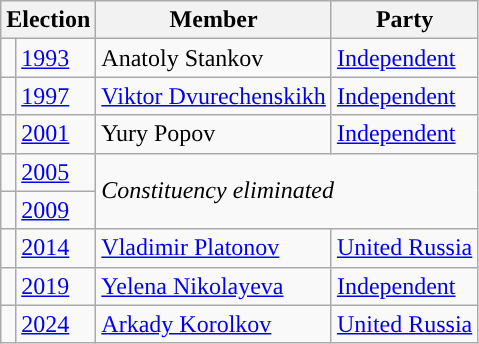<table class="wikitable">
<tr>
<th colspan="2">Election</th>
<th>Member</th>
<th>Party</th>
</tr>
<tr>
<td style="background-color:"></td>
<td><a href='#'>1993</a></td>
<td>Anatoly Stankov</td>
<td><a href='#'>Independent</a></td>
</tr>
<tr>
<td style="background-color:"></td>
<td><a href='#'>1997</a></td>
<td><a href='#'>Viktor Dvurechenskikh</a></td>
<td><a href='#'>Independent</a></td>
</tr>
<tr>
<td style="background-color:"></td>
<td><a href='#'>2001</a></td>
<td>Yury Popov</td>
<td><a href='#'>Independent</a></td>
</tr>
<tr>
<td style="background-color:"></td>
<td><a href='#'>2005</a></td>
<td colspan=2 rowspan=2><em>Constituency eliminated</em></td>
</tr>
<tr>
<td style="background-color:"></td>
<td><a href='#'>2009</a></td>
</tr>
<tr>
<td style="background-color:"></td>
<td><a href='#'>2014</a></td>
<td><a href='#'>Vladimir Platonov</a></td>
<td><a href='#'>United Russia</a></td>
</tr>
<tr>
<td style="background-color:"></td>
<td><a href='#'>2019</a></td>
<td><a href='#'>Yelena Nikolayeva</a></td>
<td><a href='#'>Independent</a></td>
</tr>
<tr>
<td style="background-color:"></td>
<td><a href='#'>2024</a></td>
<td><a href='#'>Arkady Korolkov</a></td>
<td><a href='#'>United Russia</a></td>
</tr>
</table>
